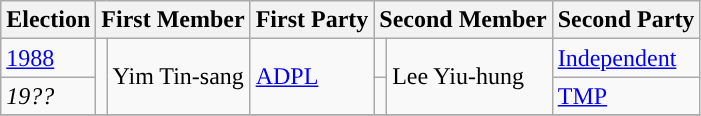<table class="wikitable">
<tr>
<th>Election</th>
<th colspan="2">First Member</th>
<th>First Party</th>
<th colspan="2">Second Member</th>
<th>Second Party</th>
</tr>
<tr>
<td><a href='#'>1988</a></td>
<td rowspan=2 style="color:inherit;background-color:"></td>
<td rowspan=2>Yim Tin-sang</td>
<td rowspan=2><a href='#'>ADPL</a></td>
<td rowspan=1 style="color:inherit;background-color:"></td>
<td rowspan=2>Lee Yiu-hung</td>
<td rowspan=1><a href='#'>Independent</a></td>
</tr>
<tr>
<td><em>19??</em></td>
<td rowspan=1 style="color:inherit;background-color:"></td>
<td rowspan=1><a href='#'>TMP</a></td>
</tr>
<tr>
</tr>
</table>
